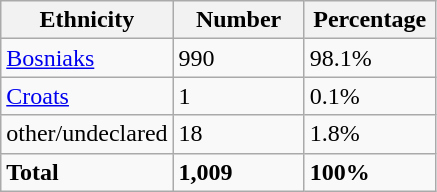<table class="wikitable">
<tr>
<th width="100px">Ethnicity</th>
<th width="80px">Number</th>
<th width="80px">Percentage</th>
</tr>
<tr>
<td><a href='#'>Bosniaks</a></td>
<td>990</td>
<td>98.1%</td>
</tr>
<tr>
<td><a href='#'>Croats</a></td>
<td>1</td>
<td>0.1%</td>
</tr>
<tr>
<td>other/undeclared</td>
<td>18</td>
<td>1.8%</td>
</tr>
<tr>
<td><strong>Total</strong></td>
<td><strong>1,009</strong></td>
<td><strong>100%</strong></td>
</tr>
</table>
